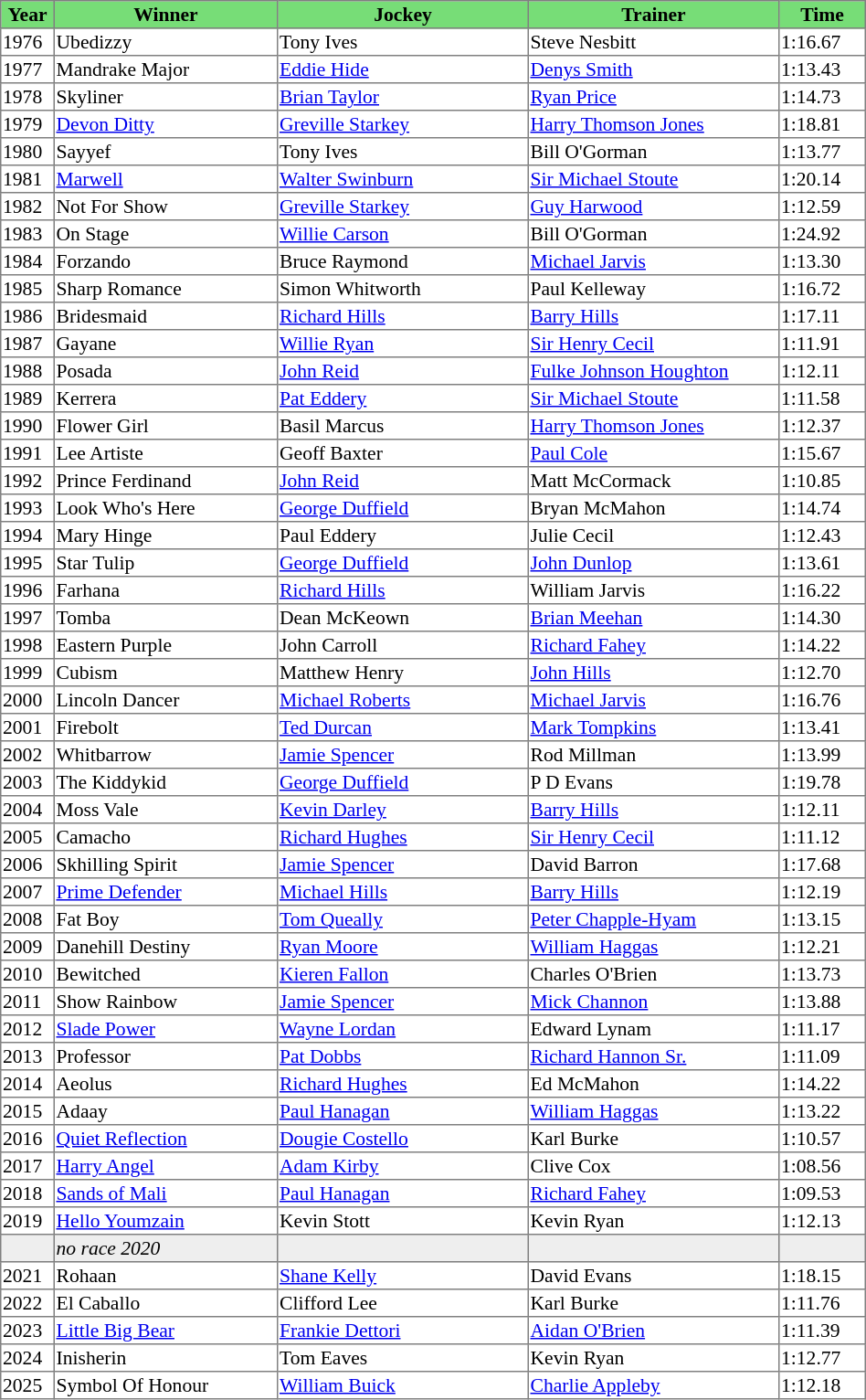<table class = "sortable" | border="1" style="border-collapse: collapse; font-size:90%">
<tr bgcolor="#77dd77" align="center">
<th style="width:36px"><strong>Year</strong></th>
<th style="width:160px"><strong>Winner</strong></th>
<th style="width:180px"><strong>Jockey</strong></th>
<th style="width:180px"><strong>Trainer</strong></th>
<th style="width:60px"><strong>Time</strong></th>
</tr>
<tr>
<td>1976</td>
<td>Ubedizzy</td>
<td>Tony Ives</td>
<td>Steve Nesbitt</td>
<td>1:16.67</td>
</tr>
<tr>
<td>1977</td>
<td>Mandrake Major</td>
<td><a href='#'>Eddie Hide</a></td>
<td><a href='#'>Denys Smith</a></td>
<td>1:13.43</td>
</tr>
<tr>
<td>1978</td>
<td>Skyliner</td>
<td><a href='#'>Brian Taylor</a></td>
<td><a href='#'>Ryan Price</a></td>
<td>1:14.73</td>
</tr>
<tr>
<td>1979</td>
<td><a href='#'>Devon Ditty</a></td>
<td><a href='#'>Greville Starkey</a></td>
<td><a href='#'>Harry Thomson Jones</a></td>
<td>1:18.81</td>
</tr>
<tr>
<td>1980</td>
<td>Sayyef</td>
<td>Tony Ives</td>
<td>Bill O'Gorman</td>
<td>1:13.77</td>
</tr>
<tr>
<td>1981</td>
<td><a href='#'>Marwell</a></td>
<td><a href='#'>Walter Swinburn</a></td>
<td><a href='#'>Sir Michael Stoute</a></td>
<td>1:20.14</td>
</tr>
<tr>
<td>1982</td>
<td>Not For Show</td>
<td><a href='#'>Greville Starkey</a></td>
<td><a href='#'>Guy Harwood</a></td>
<td>1:12.59</td>
</tr>
<tr>
<td>1983</td>
<td>On Stage</td>
<td><a href='#'>Willie Carson</a></td>
<td>Bill O'Gorman</td>
<td>1:24.92</td>
</tr>
<tr>
<td>1984</td>
<td>Forzando</td>
<td>Bruce Raymond</td>
<td><a href='#'>Michael Jarvis</a></td>
<td>1:13.30</td>
</tr>
<tr>
<td>1985</td>
<td>Sharp Romance</td>
<td>Simon Whitworth</td>
<td>Paul Kelleway</td>
<td>1:16.72</td>
</tr>
<tr>
<td>1986</td>
<td>Bridesmaid</td>
<td><a href='#'>Richard Hills</a></td>
<td><a href='#'>Barry Hills</a></td>
<td>1:17.11</td>
</tr>
<tr>
<td>1987</td>
<td>Gayane</td>
<td><a href='#'>Willie Ryan</a></td>
<td><a href='#'>Sir Henry Cecil</a></td>
<td>1:11.91</td>
</tr>
<tr>
<td>1988</td>
<td>Posada</td>
<td><a href='#'>John Reid</a></td>
<td><a href='#'>Fulke Johnson Houghton</a></td>
<td>1:12.11</td>
</tr>
<tr>
<td>1989</td>
<td>Kerrera</td>
<td><a href='#'>Pat Eddery</a></td>
<td><a href='#'>Sir Michael Stoute</a></td>
<td>1:11.58</td>
</tr>
<tr>
<td>1990</td>
<td>Flower Girl</td>
<td>Basil Marcus</td>
<td><a href='#'>Harry Thomson Jones</a></td>
<td>1:12.37</td>
</tr>
<tr>
<td>1991</td>
<td>Lee Artiste</td>
<td>Geoff Baxter</td>
<td><a href='#'>Paul Cole</a></td>
<td>1:15.67</td>
</tr>
<tr>
<td>1992</td>
<td>Prince Ferdinand</td>
<td><a href='#'>John Reid</a></td>
<td>Matt McCormack</td>
<td>1:10.85</td>
</tr>
<tr>
<td>1993</td>
<td>Look Who's Here</td>
<td><a href='#'>George Duffield</a></td>
<td>Bryan McMahon</td>
<td>1:14.74</td>
</tr>
<tr>
<td>1994</td>
<td>Mary Hinge</td>
<td>Paul Eddery</td>
<td>Julie Cecil</td>
<td>1:12.43</td>
</tr>
<tr>
<td>1995</td>
<td>Star Tulip</td>
<td><a href='#'>George Duffield</a></td>
<td><a href='#'>John Dunlop</a></td>
<td>1:13.61</td>
</tr>
<tr>
<td>1996</td>
<td>Farhana</td>
<td><a href='#'>Richard Hills</a></td>
<td>William Jarvis</td>
<td>1:16.22</td>
</tr>
<tr>
<td>1997</td>
<td>Tomba</td>
<td>Dean McKeown</td>
<td><a href='#'>Brian Meehan</a></td>
<td>1:14.30</td>
</tr>
<tr>
<td>1998</td>
<td>Eastern Purple</td>
<td>John Carroll</td>
<td><a href='#'>Richard Fahey</a></td>
<td>1:14.22</td>
</tr>
<tr>
<td>1999</td>
<td>Cubism</td>
<td>Matthew Henry</td>
<td><a href='#'>John Hills</a></td>
<td>1:12.70</td>
</tr>
<tr>
<td>2000</td>
<td>Lincoln Dancer</td>
<td><a href='#'>Michael Roberts</a></td>
<td><a href='#'>Michael Jarvis</a></td>
<td>1:16.76</td>
</tr>
<tr>
<td>2001</td>
<td>Firebolt</td>
<td><a href='#'>Ted Durcan</a></td>
<td><a href='#'>Mark Tompkins</a></td>
<td>1:13.41</td>
</tr>
<tr>
<td>2002</td>
<td>Whitbarrow</td>
<td><a href='#'>Jamie Spencer</a></td>
<td>Rod Millman</td>
<td>1:13.99</td>
</tr>
<tr>
<td>2003</td>
<td>The Kiddykid</td>
<td><a href='#'>George Duffield</a></td>
<td>P D Evans</td>
<td>1:19.78</td>
</tr>
<tr>
<td>2004</td>
<td>Moss Vale</td>
<td><a href='#'>Kevin Darley</a></td>
<td><a href='#'>Barry Hills</a></td>
<td>1:12.11</td>
</tr>
<tr>
<td>2005</td>
<td>Camacho</td>
<td><a href='#'>Richard Hughes</a></td>
<td><a href='#'>Sir Henry Cecil</a></td>
<td>1:11.12</td>
</tr>
<tr>
<td>2006</td>
<td>Skhilling Spirit</td>
<td><a href='#'>Jamie Spencer</a></td>
<td>David Barron</td>
<td>1:17.68</td>
</tr>
<tr>
<td>2007</td>
<td><a href='#'>Prime Defender</a></td>
<td><a href='#'>Michael Hills</a></td>
<td><a href='#'>Barry Hills</a></td>
<td>1:12.19</td>
</tr>
<tr>
<td>2008</td>
<td>Fat Boy</td>
<td><a href='#'>Tom Queally</a></td>
<td><a href='#'>Peter Chapple-Hyam</a></td>
<td>1:13.15</td>
</tr>
<tr>
<td>2009</td>
<td>Danehill Destiny</td>
<td><a href='#'>Ryan Moore</a></td>
<td><a href='#'>William Haggas</a></td>
<td>1:12.21</td>
</tr>
<tr>
<td>2010</td>
<td>Bewitched</td>
<td><a href='#'>Kieren Fallon</a></td>
<td>Charles O'Brien</td>
<td>1:13.73</td>
</tr>
<tr>
<td>2011</td>
<td>Show Rainbow</td>
<td><a href='#'>Jamie Spencer</a></td>
<td><a href='#'>Mick Channon</a></td>
<td>1:13.88</td>
</tr>
<tr>
<td>2012</td>
<td><a href='#'>Slade Power</a></td>
<td><a href='#'>Wayne Lordan</a></td>
<td>Edward Lynam</td>
<td>1:11.17</td>
</tr>
<tr>
<td>2013</td>
<td>Professor</td>
<td><a href='#'>Pat Dobbs</a></td>
<td><a href='#'>Richard Hannon Sr.</a></td>
<td>1:11.09</td>
</tr>
<tr>
<td>2014</td>
<td>Aeolus</td>
<td><a href='#'>Richard Hughes</a></td>
<td>Ed McMahon</td>
<td>1:14.22</td>
</tr>
<tr>
<td>2015</td>
<td>Adaay</td>
<td><a href='#'>Paul Hanagan</a></td>
<td><a href='#'>William Haggas</a></td>
<td>1:13.22</td>
</tr>
<tr>
<td>2016</td>
<td><a href='#'>Quiet Reflection</a></td>
<td><a href='#'>Dougie Costello</a></td>
<td>Karl Burke</td>
<td>1:10.57</td>
</tr>
<tr>
<td>2017</td>
<td><a href='#'>Harry Angel</a></td>
<td><a href='#'>Adam Kirby</a></td>
<td>Clive Cox</td>
<td>1:08.56</td>
</tr>
<tr>
<td>2018</td>
<td><a href='#'>Sands of Mali</a></td>
<td><a href='#'>Paul Hanagan</a></td>
<td><a href='#'>Richard Fahey</a></td>
<td>1:09.53</td>
</tr>
<tr>
<td>2019</td>
<td><a href='#'>Hello Youmzain</a></td>
<td>Kevin Stott</td>
<td>Kevin Ryan</td>
<td>1:12.13</td>
</tr>
<tr bgcolor="#eeeeee">
<td data-sort-value="2020"></td>
<td><em>no race 2020</em> </td>
<td></td>
<td></td>
<td></td>
</tr>
<tr>
<td>2021</td>
<td>Rohaan</td>
<td><a href='#'>Shane Kelly</a></td>
<td>David Evans</td>
<td>1:18.15</td>
</tr>
<tr>
<td>2022</td>
<td>El Caballo</td>
<td>Clifford Lee</td>
<td>Karl Burke</td>
<td>1:11.76</td>
</tr>
<tr>
<td>2023</td>
<td><a href='#'>Little Big Bear</a></td>
<td><a href='#'>Frankie Dettori</a></td>
<td><a href='#'>Aidan O'Brien</a></td>
<td>1:11.39</td>
</tr>
<tr>
<td>2024</td>
<td>Inisherin</td>
<td>Tom Eaves</td>
<td>Kevin Ryan</td>
<td>1:12.77</td>
</tr>
<tr>
<td>2025</td>
<td>Symbol Of Honour</td>
<td><a href='#'>William Buick</a></td>
<td><a href='#'>Charlie Appleby</a></td>
<td>1:12.18</td>
</tr>
</table>
